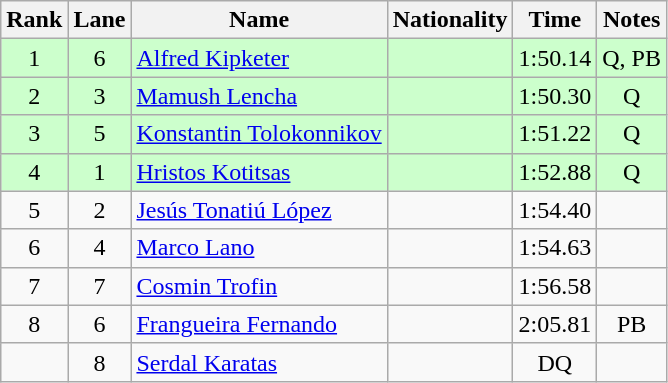<table class="wikitable sortable" style="text-align:center">
<tr>
<th>Rank</th>
<th>Lane</th>
<th>Name</th>
<th>Nationality</th>
<th>Time</th>
<th>Notes</th>
</tr>
<tr bgcolor=ccffcc>
<td>1</td>
<td>6</td>
<td align=left><a href='#'>Alfred Kipketer</a></td>
<td align=left></td>
<td>1:50.14</td>
<td>Q, PB</td>
</tr>
<tr bgcolor=ccffcc>
<td>2</td>
<td>3</td>
<td align=left><a href='#'>Mamush Lencha</a></td>
<td align=left></td>
<td>1:50.30</td>
<td>Q</td>
</tr>
<tr bgcolor=ccffcc>
<td>3</td>
<td>5</td>
<td align=left><a href='#'>Konstantin Tolokonnikov</a></td>
<td align=left></td>
<td>1:51.22</td>
<td>Q</td>
</tr>
<tr bgcolor=ccffcc>
<td>4</td>
<td>1</td>
<td align=left><a href='#'>Hristos Kotitsas</a></td>
<td align=left></td>
<td>1:52.88</td>
<td>Q</td>
</tr>
<tr>
<td>5</td>
<td>2</td>
<td align=left><a href='#'>Jesús Tonatiú López</a></td>
<td align=left></td>
<td>1:54.40</td>
<td></td>
</tr>
<tr>
<td>6</td>
<td>4</td>
<td align=left><a href='#'>Marco Lano</a></td>
<td align=left></td>
<td>1:54.63</td>
<td></td>
</tr>
<tr>
<td>7</td>
<td>7</td>
<td align=left><a href='#'>Cosmin Trofin</a></td>
<td align=left></td>
<td>1:56.58</td>
<td></td>
</tr>
<tr>
<td>8</td>
<td>6</td>
<td align=left><a href='#'>Frangueira Fernando</a></td>
<td align=left></td>
<td>2:05.81</td>
<td>PB</td>
</tr>
<tr>
<td> </td>
<td>8</td>
<td align=left><a href='#'>Serdal Karatas</a></td>
<td align=left></td>
<td>DQ</td>
<td></td>
</tr>
</table>
